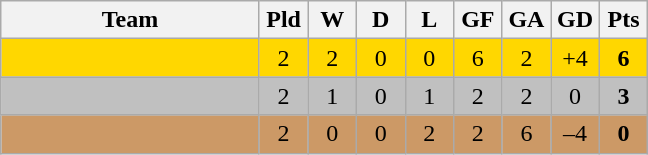<table class="wikitable" style="text-align: center;">
<tr>
<th width=165>Team</th>
<th width=25>Pld</th>
<th width=25>W</th>
<th width=25>D</th>
<th width=25>L</th>
<th width=25>GF</th>
<th width=25>GA</th>
<th width=25>GD</th>
<th width=25>Pts</th>
</tr>
<tr bgcolor=gold>
<td align="left"></td>
<td>2</td>
<td>2</td>
<td>0</td>
<td>0</td>
<td>6</td>
<td>2</td>
<td>+4</td>
<td><strong>6</strong></td>
</tr>
<tr bgcolor=silver>
<td align="left"></td>
<td>2</td>
<td>1</td>
<td>0</td>
<td>1</td>
<td>2</td>
<td>2</td>
<td>0</td>
<td><strong>3</strong></td>
</tr>
<tr bgcolor=#cc9966>
<td align="left"></td>
<td>2</td>
<td>0</td>
<td>0</td>
<td>2</td>
<td>2</td>
<td>6</td>
<td>–4</td>
<td><strong>0</strong></td>
</tr>
</table>
